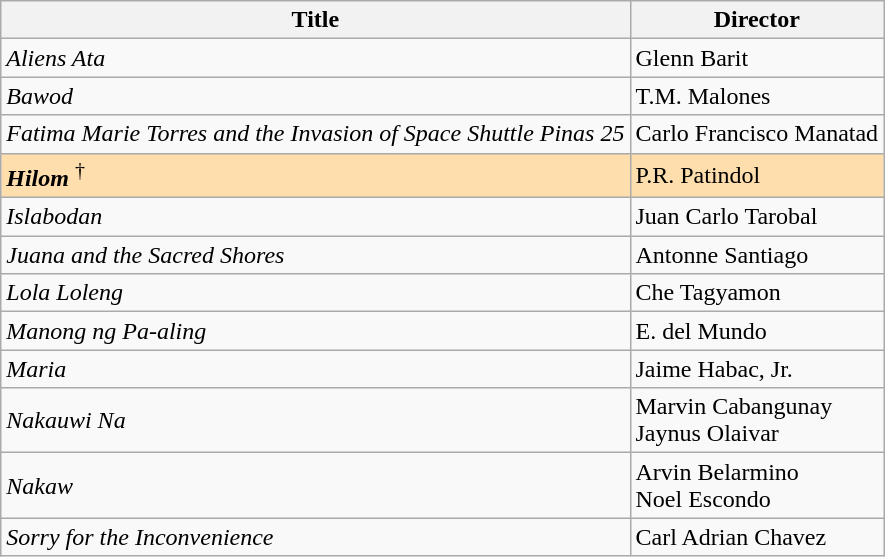<table class="wikitable">
<tr>
<th>Title</th>
<th>Director</th>
</tr>
<tr>
<td><em>Aliens Ata</em></td>
<td>Glenn Barit</td>
</tr>
<tr>
<td><em>Bawod</em></td>
<td>T.M. Malones</td>
</tr>
<tr>
<td><em>Fatima Marie Torres and the Invasion of Space Shuttle Pinas 25</em></td>
<td>Carlo Francisco Manatad</td>
</tr>
<tr style="background:#FFDEAD;">
<td><strong><em>Hilom</em></strong> <sup>†</sup></td>
<td>P.R. Patindol</td>
</tr>
<tr>
<td><em>Islabodan</em></td>
<td>Juan Carlo Tarobal</td>
</tr>
<tr>
<td><em>Juana and the Sacred Shores</em></td>
<td>Antonne Santiago</td>
</tr>
<tr>
<td><em>Lola Loleng</em></td>
<td>Che Tagyamon</td>
</tr>
<tr>
<td><em>Manong ng Pa-aling</em></td>
<td>E. del Mundo</td>
</tr>
<tr>
<td><em>Maria</em></td>
<td>Jaime Habac, Jr.</td>
</tr>
<tr>
<td><em>Nakauwi Na</em></td>
<td>Marvin Cabangunay<br>Jaynus Olaivar</td>
</tr>
<tr>
<td><em>Nakaw</em></td>
<td>Arvin Belarmino<br>Noel Escondo</td>
</tr>
<tr>
<td><em>Sorry for the Inconvenience </em></td>
<td>Carl Adrian Chavez</td>
</tr>
</table>
